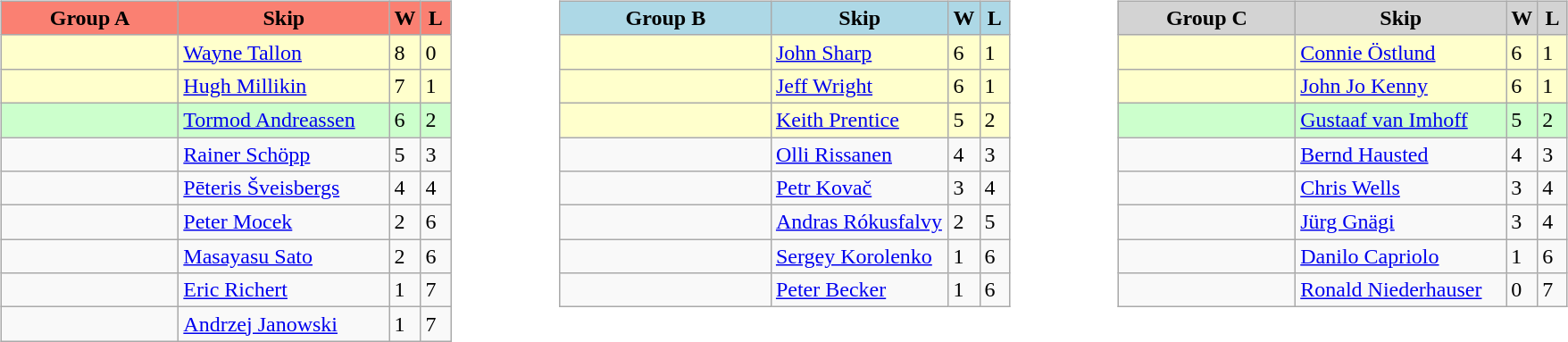<table table>
<tr>
<td valign=top width=10%><br><table class=wikitable>
<tr>
<th style="background: #FA8072;" width=125>Group A</th>
<th style="background: #FA8072;" width=150>Skip</th>
<th style="background: #FA8072;" width=15>W</th>
<th style="background: #FA8072;" width=15>L</th>
</tr>
<tr bgcolor=#ffffcc>
<td></td>
<td><a href='#'>Wayne Tallon</a></td>
<td>8</td>
<td>0</td>
</tr>
<tr bgcolor=#ffffcc>
<td></td>
<td><a href='#'>Hugh Millikin</a></td>
<td>7</td>
<td>1</td>
</tr>
<tr bgcolor=#ccffcc>
<td></td>
<td><a href='#'>Tormod Andreassen</a></td>
<td>6</td>
<td>2</td>
</tr>
<tr>
<td></td>
<td><a href='#'>Rainer Schöpp</a></td>
<td>5</td>
<td>3</td>
</tr>
<tr>
<td></td>
<td><a href='#'>Pēteris Šveisbergs</a></td>
<td>4</td>
<td>4</td>
</tr>
<tr>
<td></td>
<td><a href='#'>Peter Mocek</a></td>
<td>2</td>
<td>6</td>
</tr>
<tr>
<td></td>
<td><a href='#'>Masayasu Sato</a></td>
<td>2</td>
<td>6</td>
</tr>
<tr>
<td></td>
<td><a href='#'>Eric Richert</a></td>
<td>1</td>
<td>7</td>
</tr>
<tr>
<td></td>
<td><a href='#'>Andrzej Janowski</a></td>
<td>1</td>
<td>7</td>
</tr>
</table>
</td>
<td valign=top width=10%><br><table class=wikitable>
<tr>
<th style="background: #ADD8E6;" width=150>Group B</th>
<th style="background: #ADD8E6;" width=125>Skip</th>
<th style="background: #ADD8E6;" width=15>W</th>
<th style="background: #ADD8E6;" width=15>L</th>
</tr>
<tr bgcolor=#ffffcc>
<td></td>
<td><a href='#'>John Sharp</a></td>
<td>6</td>
<td>1</td>
</tr>
<tr bgcolor=#ffffcc>
<td></td>
<td><a href='#'>Jeff Wright</a></td>
<td>6</td>
<td>1</td>
</tr>
<tr bgcolor=#ffffcc>
<td></td>
<td><a href='#'>Keith Prentice</a></td>
<td>5</td>
<td>2</td>
</tr>
<tr>
<td></td>
<td><a href='#'>Olli Rissanen</a></td>
<td>4</td>
<td>3</td>
</tr>
<tr>
<td></td>
<td><a href='#'>Petr Kovač</a></td>
<td>3</td>
<td>4</td>
</tr>
<tr>
<td></td>
<td><a href='#'>Andras Rókusfalvy</a></td>
<td>2</td>
<td>5</td>
</tr>
<tr>
<td></td>
<td><a href='#'>Sergey Korolenko</a></td>
<td>1</td>
<td>6</td>
</tr>
<tr>
<td></td>
<td><a href='#'>Peter Becker</a></td>
<td>1</td>
<td>6</td>
</tr>
</table>
</td>
<td valign=top width=10%><br><table class=wikitable>
<tr>
<th style="background: #D3D3D3;" width=125>Group C</th>
<th style="background: #D3D3D3;" width=150>Skip</th>
<th style="background: #D3D3D3;" width=15>W</th>
<th style="background: #D3D3D3;" width=15>L</th>
</tr>
<tr bgcolor=#ffffcc>
<td></td>
<td><a href='#'>Connie Östlund</a></td>
<td>6</td>
<td>1</td>
</tr>
<tr bgcolor=#ffffcc>
<td></td>
<td><a href='#'>John Jo Kenny</a></td>
<td>6</td>
<td>1</td>
</tr>
<tr bgcolor=#ccffcc>
<td></td>
<td><a href='#'>Gustaaf van Imhoff</a></td>
<td>5</td>
<td>2</td>
</tr>
<tr>
<td></td>
<td><a href='#'>Bernd Hausted</a></td>
<td>4</td>
<td>3</td>
</tr>
<tr>
<td></td>
<td><a href='#'>Chris Wells</a></td>
<td>3</td>
<td>4</td>
</tr>
<tr>
<td></td>
<td><a href='#'>Jürg Gnägi</a></td>
<td>3</td>
<td>4</td>
</tr>
<tr>
<td></td>
<td><a href='#'>Danilo Capriolo</a></td>
<td>1</td>
<td>6</td>
</tr>
<tr>
<td></td>
<td><a href='#'>Ronald Niederhauser</a></td>
<td>0</td>
<td>7</td>
</tr>
</table>
</td>
</tr>
</table>
